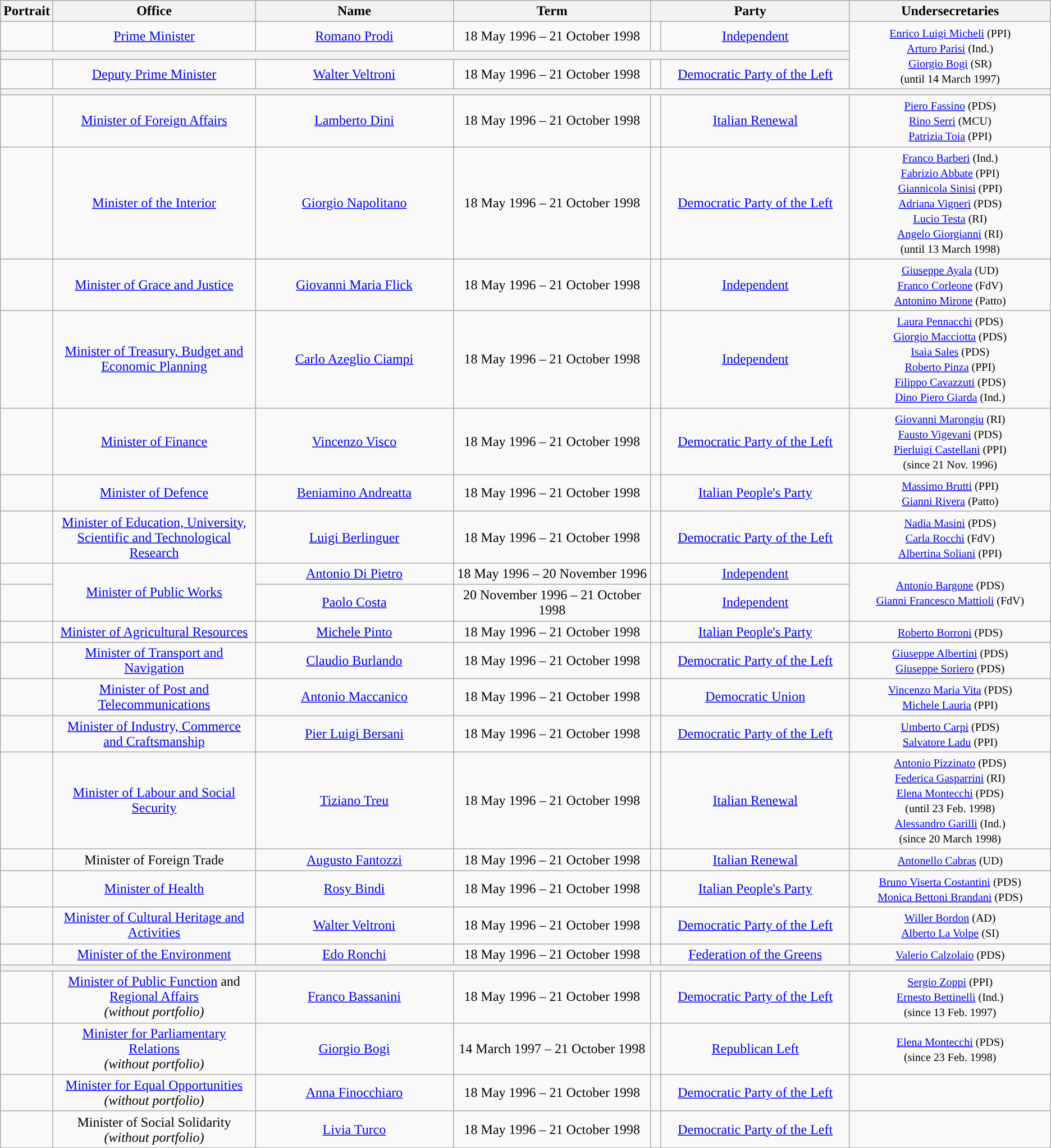<table class="wikitable" style="text-align:center">
<tr>
<th>Portrait</th>
<th width=20%>Office</th>
<th width=20%>Name</th>
<th width=20%>Term</th>
<th width=20% colspan=2>Party</th>
<th width=20%>Undersecretaries</th>
</tr>
<tr>
<td></td>
<td><a href='#'>Prime Minister</a></td>
<td><a href='#'>Romano Prodi</a></td>
<td>18 May 1996 – 21 October 1998</td>
<td style="width:1%;; background:"></td>
<td><a href='#'>Independent</a></td>
<td rowspan="3"><small><a href='#'>Enrico Luigi Micheli</a> (PPI)<br><a href='#'>Arturo Parisi</a> (Ind.) <br><a href='#'>Giorgio Bogi</a> (SR)<br>(until 14 March 1997)</small></td>
</tr>
<tr>
<th colspan="6"></th>
</tr>
<tr>
<td></td>
<td><a href='#'>Deputy Prime Minister</a></td>
<td><a href='#'>Walter Veltroni</a></td>
<td>18 May 1996 – 21 October 1998</td>
<td style="width:1%;; background:"></td>
<td><a href='#'>Democratic Party of the Left</a></td>
</tr>
<tr>
<th colspan="7"></th>
</tr>
<tr>
<td></td>
<td><a href='#'>Minister of Foreign Affairs</a></td>
<td><a href='#'>Lamberto Dini</a></td>
<td>18 May 1996 – 21 October 1998</td>
<td style="width:1%;; background:"></td>
<td><a href='#'>Italian Renewal</a></td>
<td><small><a href='#'>Piero Fassino</a> (PDS) <br> <a href='#'>Rino Serri</a> (MCU) <br> <a href='#'>Patrizia Toia</a> (PPI)</small></td>
</tr>
<tr>
<td></td>
<td><a href='#'>Minister of the Interior</a></td>
<td><a href='#'>Giorgio Napolitano</a></td>
<td>18 May 1996 – 21 October 1998</td>
<td style="width:1%;; background:"></td>
<td><a href='#'>Democratic Party of the Left</a></td>
<td><small><a href='#'>Franco Barberi</a> (Ind.) <br> <a href='#'>Fabrizio Abbate</a> (PPI) <br> <a href='#'>Giannicola Sinisi</a> (PPI) <br> <a href='#'>Adriana Vigneri</a> (PDS) <br> <a href='#'>Lucio Testa</a> (RI) <br> <a href='#'>Angelo Giorgianni</a> (RI)<br>(until 13 March 1998)</small></td>
</tr>
<tr>
<td></td>
<td><a href='#'>Minister of Grace and Justice</a></td>
<td><a href='#'>Giovanni Maria Flick</a></td>
<td>18 May 1996 – 21 October 1998</td>
<td style="width:1%;; background:"></td>
<td><a href='#'>Independent</a></td>
<td><small><a href='#'>Giuseppe Ayala</a> (UD) <br> <a href='#'>Franco Corleone</a> (FdV) <br> <a href='#'>Antonino Mirone</a> (Patto)</small></td>
</tr>
<tr>
<td></td>
<td><a href='#'>Minister of Treasury, Budget and Economic Planning</a></td>
<td><a href='#'>Carlo Azeglio Ciampi</a></td>
<td>18 May 1996 – 21 October 1998</td>
<td style="width:1%;; background:"></td>
<td><a href='#'>Independent</a></td>
<td><small><a href='#'>Laura Pennacchi</a> (PDS) <br> <a href='#'>Giorgio Macciotta</a> (PDS) <br> <a href='#'>Isaia Sales</a> (PDS) <br> <a href='#'>Roberto Pinza</a> (PPI) <br> <a href='#'>Filippo Cavazzuti</a> (PDS) <br> <a href='#'>Dino Piero Giarda</a> (Ind.)</small></td>
</tr>
<tr>
<td></td>
<td><a href='#'>Minister of Finance</a></td>
<td><a href='#'>Vincenzo Visco</a></td>
<td>18 May 1996 – 21 October 1998</td>
<td style="width:1%;; background:"></td>
<td><a href='#'>Democratic Party of the Left</a></td>
<td><small><a href='#'>Giovanni Marongiu</a> (RI) <br> <a href='#'>Fausto Vigevani</a> (PDS) <br> <a href='#'>Pierluigi Castellani</a> (PPI)<br>(since 21 Nov. 1996)</small></td>
</tr>
<tr>
<td></td>
<td><a href='#'>Minister of Defence</a></td>
<td><a href='#'>Beniamino Andreatta</a></td>
<td>18 May 1996 – 21 October 1998</td>
<td style="width:1%;; background:"></td>
<td><a href='#'>Italian People's Party</a></td>
<td><small><a href='#'>Massimo Brutti</a> (PPI) <br> <a href='#'>Gianni Rivera</a> (Patto)</small></td>
</tr>
<tr>
<td></td>
<td><a href='#'>Minister of Education, University, Scientific and Technological Research</a></td>
<td><a href='#'>Luigi Berlinguer</a></td>
<td>18 May 1996 – 21 October 1998</td>
<td style="width:1%;; background:"></td>
<td><a href='#'>Democratic Party of the Left</a></td>
<td><small><a href='#'>Nadia Masini</a> (PDS) <br> <a href='#'>Carla Rocchi</a> (FdV) <br> <a href='#'>Albertina Soliani</a> (PPI)</small></td>
</tr>
<tr>
<td></td>
<td rowspan=2><a href='#'>Minister of Public Works</a></td>
<td><a href='#'>Antonio Di Pietro</a></td>
<td>18 May 1996 – 20 November 1996</td>
<td style="width:1%;; background:"></td>
<td><a href='#'>Independent</a></td>
<td rowspan=2><small><a href='#'>Antonio Bargone</a> (PDS) <br> <a href='#'>Gianni Francesco Mattioli</a> (FdV)</small></td>
</tr>
<tr>
<td></td>
<td><a href='#'>Paolo Costa</a></td>
<td>20 November 1996 – 21 October 1998</td>
<td style="width:1%;; background:"></td>
<td><a href='#'>Independent</a></td>
</tr>
<tr>
<td></td>
<td><a href='#'>Minister of Agricultural Resources</a></td>
<td><a href='#'>Michele Pinto</a></td>
<td>18 May 1996 – 21 October 1998</td>
<td style="width:1%;; background:"></td>
<td><a href='#'>Italian People's Party</a></td>
<td><small><a href='#'>Roberto Borroni</a> (PDS)</small></td>
</tr>
<tr>
<td></td>
<td><a href='#'>Minister of Transport and Navigation</a></td>
<td><a href='#'>Claudio Burlando</a></td>
<td>18 May 1996 – 21 October 1998</td>
<td style="width:1%;; background:"></td>
<td><a href='#'>Democratic Party of the Left</a></td>
<td><small><a href='#'>Giuseppe Albertini</a> (PDS) <br> <a href='#'>Giuseppe Soriero</a> (PDS)</small></td>
</tr>
<tr>
<td></td>
<td><a href='#'>Minister of Post and Telecommunications</a></td>
<td><a href='#'>Antonio Maccanico</a></td>
<td>18 May 1996 – 21 October 1998</td>
<td style="width:1%;; background:"></td>
<td><a href='#'>Democratic Union</a></td>
<td><small><a href='#'>Vincenzo Maria Vita</a> (PDS) <br> <a href='#'>Michele Lauria</a> (PPI)</small></td>
</tr>
<tr>
<td></td>
<td><a href='#'>Minister of Industry, Commerce and Craftsmanship</a></td>
<td><a href='#'>Pier Luigi Bersani</a></td>
<td>18 May 1996 – 21 October 1998</td>
<td style="width:1%;; background:"></td>
<td><a href='#'>Democratic Party of the Left</a></td>
<td><small><a href='#'>Umberto Carpi</a> (PDS) <br> <a href='#'>Salvatore Ladu</a> (PPI)</small></td>
</tr>
<tr>
<td></td>
<td><a href='#'>Minister of Labour and Social Security</a></td>
<td><a href='#'>Tiziano Treu</a></td>
<td>18 May 1996 – 21 October 1998</td>
<td style="width:1%;; background:"></td>
<td><a href='#'>Italian Renewal</a></td>
<td><small><a href='#'>Antonio Pizzinato</a> (PDS) <br> <a href='#'>Federica Gasparrini</a> (RI) <br> <a href='#'>Elena Montecchi</a> (PDS)<br>(until 23 Feb. 1998) <br> <a href='#'>Alessandro Garilli</a> (Ind.)<br>(since 20 March 1998)</small></td>
</tr>
<tr>
<td></td>
<td>Minister of Foreign Trade</td>
<td><a href='#'>Augusto Fantozzi</a></td>
<td>18 May 1996 – 21 October 1998</td>
<td style="width:1%;; background:"></td>
<td><a href='#'>Italian Renewal</a></td>
<td><small><a href='#'>Antonello Cabras</a> (UD)</small></td>
</tr>
<tr>
<td></td>
<td><a href='#'>Minister of Health</a></td>
<td><a href='#'>Rosy Bindi</a></td>
<td>18 May 1996 – 21 October 1998</td>
<td style="width:1%;; background:"></td>
<td><a href='#'>Italian People's Party</a></td>
<td><small><a href='#'>Bruno Viserta Costantini</a> (PDS) <br> <a href='#'>Monica Bettoni Brandani</a> (PDS)</small></td>
</tr>
<tr>
<td></td>
<td><a href='#'>Minister of Cultural Heritage and Activities</a></td>
<td><a href='#'>Walter Veltroni</a></td>
<td>18 May 1996 – 21 October 1998</td>
<td style="width:1%;; background:"></td>
<td><a href='#'>Democratic Party of the Left</a></td>
<td><small><a href='#'>Willer Bordon</a> (AD) <br> <a href='#'>Alberto La Volpe</a> (SI)</small></td>
</tr>
<tr>
<td></td>
<td><a href='#'>Minister of the Environment</a></td>
<td><a href='#'>Edo Ronchi</a></td>
<td>18 May 1996 – 21 October 1998</td>
<td style="width:1%;; background:"></td>
<td><a href='#'>Federation of the Greens</a></td>
<td><small><a href='#'>Valerio Calzolaio</a> (PDS)</small></td>
</tr>
<tr>
<th colspan="7"></th>
</tr>
<tr>
<td></td>
<td><a href='#'>Minister of Public Function</a> and <a href='#'>Regional Affairs</a> <br> <em>(without portfolio)</em></td>
<td><a href='#'>Franco Bassanini</a></td>
<td>18 May 1996 – 21 October 1998</td>
<td style="width:1%;; background:"></td>
<td><a href='#'>Democratic Party of the Left</a></td>
<td><small><a href='#'>Sergio Zoppi</a> (PPI) <br> <a href='#'>Ernesto Bettinelli</a> (Ind.)<br>(since 13 Feb. 1997)</small></td>
</tr>
<tr>
<td></td>
<td><a href='#'>Minister for Parliamentary Relations</a> <br> <em>(without portfolio)</em></td>
<td><a href='#'>Giorgio Bogi</a></td>
<td>14 March 1997 – 21 October 1998</td>
<td style="width:1%;; background:"></td>
<td><a href='#'>Republican Left</a></td>
<td><small> <a href='#'>Elena Montecchi</a> (PDS)<br>(since 23 Feb. 1998)</small></td>
</tr>
<tr>
<td></td>
<td><a href='#'>Minister for Equal Opportunities</a> <br> <em>(without portfolio)</em></td>
<td><a href='#'>Anna Finocchiaro</a></td>
<td>18 May 1996 – 21 October 1998</td>
<td style="width:1%;; background:"></td>
<td><a href='#'>Democratic Party of the Left</a></td>
<td></td>
</tr>
<tr>
<td></td>
<td>Minister of Social Solidarity <br> <em>(without portfolio)</em></td>
<td><a href='#'>Livia Turco</a></td>
<td>18 May 1996 – 21 October 1998</td>
<td style="width:1%;; background:"></td>
<td><a href='#'>Democratic Party of the Left</a></td>
<td></td>
</tr>
</table>
